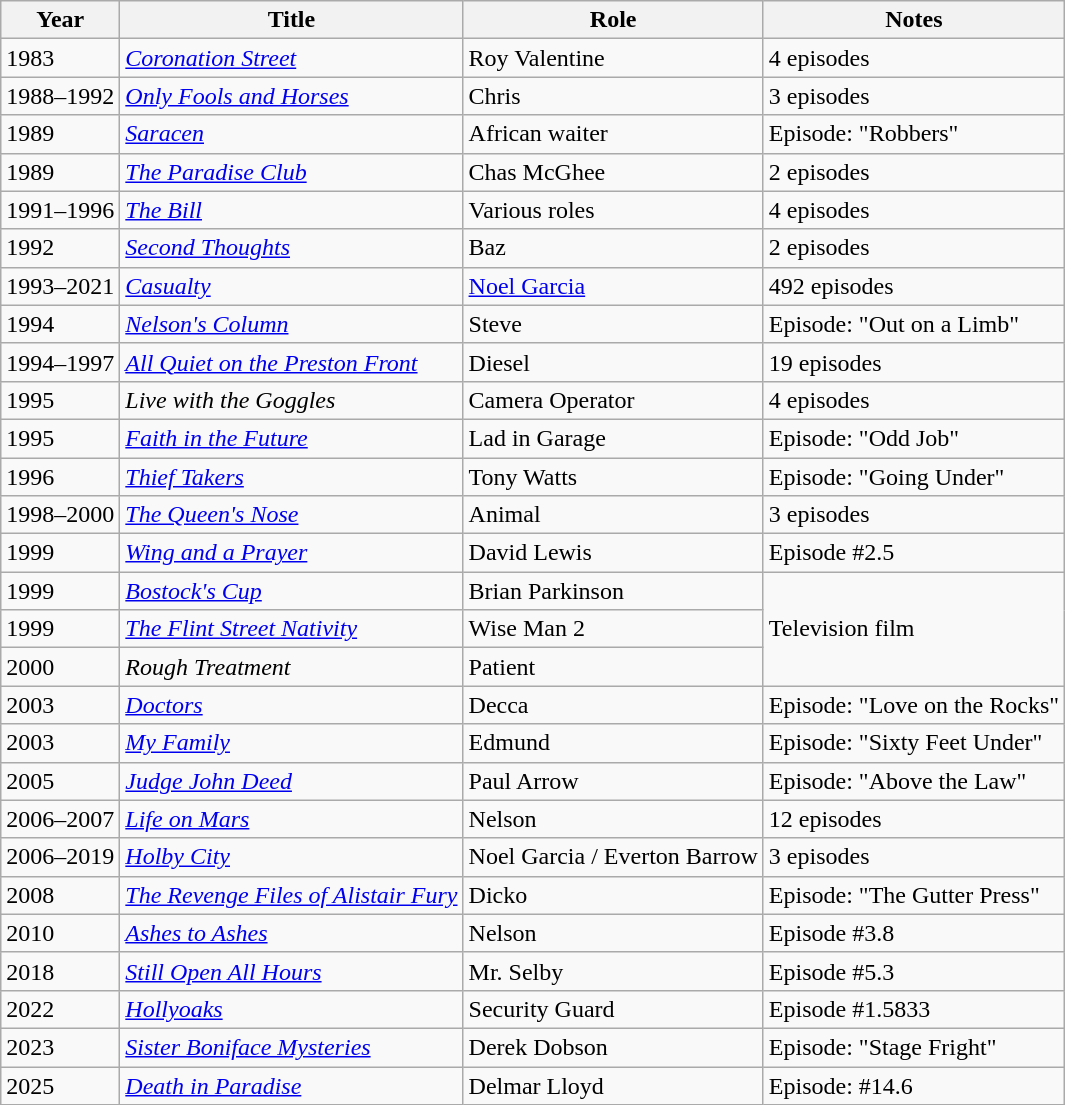<table class="wikitable sortable">
<tr>
<th>Year</th>
<th>Title</th>
<th>Role</th>
<th>Notes</th>
</tr>
<tr>
<td>1983</td>
<td><em><a href='#'>Coronation Street</a></em></td>
<td>Roy Valentine</td>
<td>4 episodes</td>
</tr>
<tr>
<td>1988–1992</td>
<td><em><a href='#'>Only Fools and Horses</a></em></td>
<td>Chris</td>
<td>3 episodes</td>
</tr>
<tr>
<td>1989</td>
<td><a href='#'><em>Saracen</em></a></td>
<td>African waiter</td>
<td>Episode: "Robbers"</td>
</tr>
<tr>
<td>1989</td>
<td><em><a href='#'>The Paradise Club</a></em></td>
<td>Chas McGhee</td>
<td>2 episodes</td>
</tr>
<tr>
<td>1991–1996</td>
<td><em><a href='#'>The Bill</a></em></td>
<td>Various roles</td>
<td>4 episodes</td>
</tr>
<tr>
<td>1992</td>
<td><a href='#'><em>Second Thoughts</em></a></td>
<td>Baz</td>
<td>2 episodes</td>
</tr>
<tr>
<td>1993–2021</td>
<td><a href='#'><em>Casualty</em></a></td>
<td><a href='#'>Noel Garcia</a></td>
<td>492 episodes</td>
</tr>
<tr>
<td>1994</td>
<td><a href='#'><em>Nelson's Column</em></a></td>
<td>Steve</td>
<td>Episode: "Out on a Limb"</td>
</tr>
<tr>
<td>1994–1997</td>
<td><em><a href='#'>All Quiet on the Preston Front</a></em></td>
<td>Diesel</td>
<td>19 episodes</td>
</tr>
<tr>
<td>1995</td>
<td><em>Live with the Goggles</em></td>
<td>Camera Operator</td>
<td>4 episodes</td>
</tr>
<tr>
<td>1995</td>
<td><a href='#'><em>Faith in the Future</em></a></td>
<td>Lad in Garage</td>
<td>Episode: "Odd Job"</td>
</tr>
<tr>
<td>1996</td>
<td><em><a href='#'>Thief Takers</a></em></td>
<td>Tony Watts</td>
<td>Episode: "Going Under"</td>
</tr>
<tr>
<td>1998–2000</td>
<td><a href='#'><em>The Queen's Nose</em></a></td>
<td>Animal</td>
<td>3 episodes</td>
</tr>
<tr>
<td>1999</td>
<td><a href='#'><em>Wing and a Prayer</em></a></td>
<td>David Lewis</td>
<td>Episode #2.5</td>
</tr>
<tr>
<td>1999</td>
<td><em><a href='#'>Bostock's Cup</a></em></td>
<td>Brian Parkinson</td>
<td rowspan="3">Television film</td>
</tr>
<tr>
<td>1999</td>
<td><em><a href='#'>The Flint Street Nativity</a></em></td>
<td>Wise Man 2</td>
</tr>
<tr>
<td>2000</td>
<td><em>Rough Treatment</em></td>
<td>Patient</td>
</tr>
<tr>
<td>2003</td>
<td><a href='#'><em>Doctors</em></a></td>
<td>Decca</td>
<td>Episode: "Love on the Rocks"</td>
</tr>
<tr>
<td>2003</td>
<td><em><a href='#'>My Family</a></em></td>
<td>Edmund</td>
<td>Episode: "Sixty Feet Under"</td>
</tr>
<tr>
<td>2005</td>
<td><em><a href='#'>Judge John Deed</a></em></td>
<td>Paul Arrow</td>
<td>Episode: "Above the Law"</td>
</tr>
<tr>
<td>2006–2007</td>
<td><a href='#'><em>Life on Mars</em></a></td>
<td>Nelson</td>
<td>12 episodes</td>
</tr>
<tr>
<td>2006–2019</td>
<td><em><a href='#'>Holby City</a></em></td>
<td>Noel Garcia / Everton Barrow</td>
<td>3 episodes</td>
</tr>
<tr>
<td>2008</td>
<td><em><a href='#'>The Revenge Files of Alistair Fury</a></em></td>
<td>Dicko</td>
<td>Episode: "The Gutter Press"</td>
</tr>
<tr>
<td>2010</td>
<td><a href='#'><em>Ashes to Ashes</em></a></td>
<td>Nelson</td>
<td>Episode #3.8</td>
</tr>
<tr>
<td>2018</td>
<td><em><a href='#'>Still Open All Hours</a></em></td>
<td>Mr. Selby</td>
<td>Episode #5.3</td>
</tr>
<tr>
<td>2022</td>
<td><em><a href='#'>Hollyoaks</a></em></td>
<td>Security Guard</td>
<td>Episode #1.5833</td>
</tr>
<tr>
<td>2023</td>
<td><em><a href='#'>Sister Boniface Mysteries</a></em></td>
<td>Derek Dobson</td>
<td>Episode: "Stage Fright"</td>
</tr>
<tr>
<td>2025</td>
<td><em><a href='#'>Death in Paradise</a></em></td>
<td>Delmar Lloyd</td>
<td>Episode: #14.6</td>
</tr>
</table>
